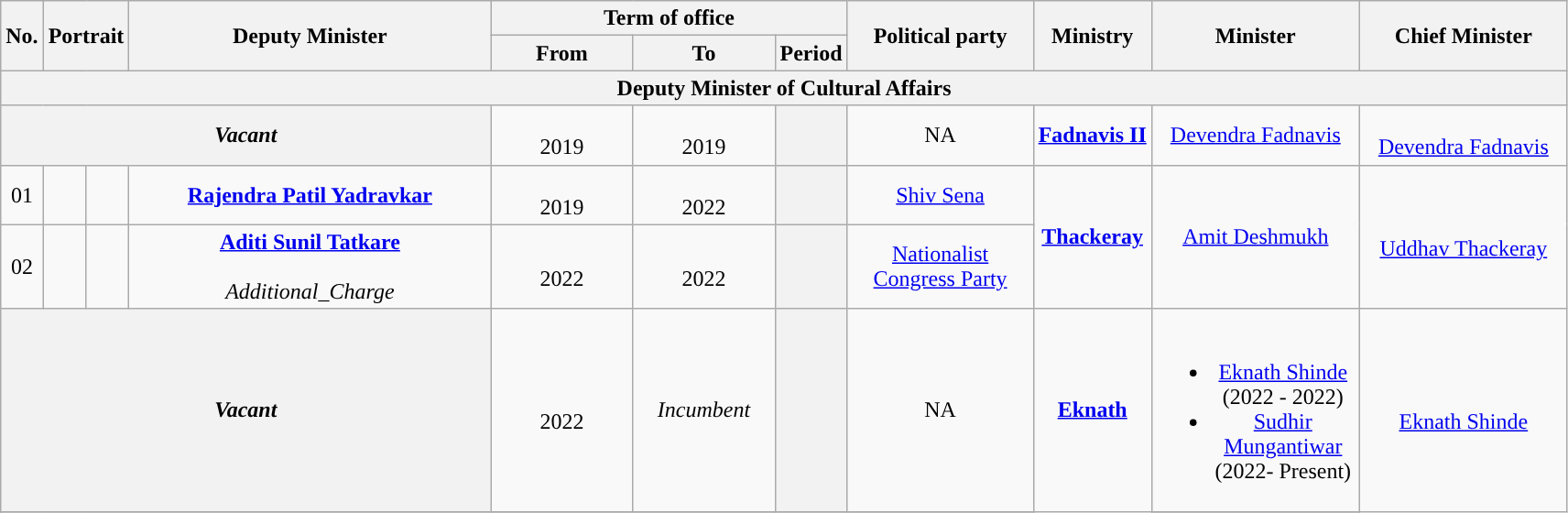<table class="wikitable" style="text-align:center">
<tr>
<th rowspan="2">No.</th>
<th rowspan="2" colspan="2">Portrait</th>
<th rowspan="2" style="width:16em">Deputy Minister<br></th>
<th colspan="3">Term of office</th>
<th rowspan="2" style="width:8em">Political party</th>
<th rowspan="2">Ministry</th>
<th rowspan="2" style="width:9em">Minister</th>
<th rowspan="2" style="width:9em">Chief Minister</th>
</tr>
<tr>
<th style="width:6em">From</th>
<th style="width:6em">To</th>
<th>Period</th>
</tr>
<tr>
<th colspan="11">Deputy Minister of Cultural Affairs</th>
</tr>
<tr>
<th colspan="04"><strong><em> Vacant</em></strong></th>
<td><br>2019</td>
<td><br>2019</td>
<th></th>
<td>NA</td>
<td rowspan="1"><a href='#'><strong>Fadnavis II</strong></a></td>
<td><a href='#'>Devendra Fadnavis</a></td>
<td rowspan="1"> <br><a href='#'>Devendra Fadnavis</a></td>
</tr>
<tr>
<td>01</td>
<td style="color:inherit;background:"></td>
<td></td>
<td><strong><a href='#'>Rajendra Patil Yadravkar</a></strong> <br> </td>
<td><br>2019</td>
<td><br>2022</td>
<th></th>
<td><a href='#'>Shiv Sena</a></td>
<td rowspan="2"><a href='#'><strong>Thackeray</strong></a></td>
<td rowspan="2"><a href='#'>Amit Deshmukh</a></td>
<td rowspan="2"> <br><a href='#'>Uddhav Thackeray</a></td>
</tr>
<tr>
<td>02</td>
<td style="color:inherit;background:"></td>
<td></td>
<td><strong><a href='#'>Aditi Sunil Tatkare</a></strong> <br> <br><em>Additional_Charge</em></td>
<td><br>2022</td>
<td><br>2022</td>
<th></th>
<td><a href='#'>Nationalist Congress Party</a></td>
</tr>
<tr>
<th colspan="04"><strong><em>Vacant</em></strong></th>
<td><br>2022</td>
<td><em>Incumbent</em></td>
<th></th>
<td>NA</td>
<td rowspan="2"><a href='#'><strong>Eknath</strong></a></td>
<td><br><ul><li><a href='#'>Eknath Shinde</a><br>(2022 - 2022)</li><li><a href='#'>Sudhir Mungantiwar</a><br> (2022- Present)</li></ul></td>
<td rowspan="2"> <br><a href='#'>Eknath Shinde</a></td>
</tr>
<tr>
</tr>
</table>
